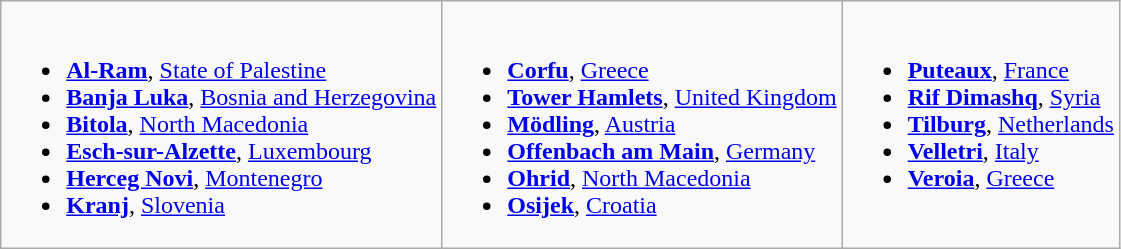<table class="wikitable">
<tr valign="top">
<td><br><ul><li> <strong><a href='#'>Al-Ram</a></strong>, <a href='#'>State of Palestine</a></li><li> <strong><a href='#'>Banja Luka</a></strong>, <a href='#'>Bosnia and Herzegovina</a></li><li> <strong><a href='#'>Bitola</a></strong>, <a href='#'>North Macedonia</a></li><li> <strong><a href='#'>Esch-sur-Alzette</a></strong>, <a href='#'>Luxembourg</a></li><li> <strong><a href='#'>Herceg Novi</a></strong>, <a href='#'>Montenegro</a></li><li> <strong><a href='#'>Kranj</a></strong>, <a href='#'>Slovenia</a></li></ul></td>
<td><br><ul><li> <strong><a href='#'>Corfu</a></strong>, <a href='#'>Greece</a></li><li> <strong><a href='#'>Tower Hamlets</a></strong>, <a href='#'>United Kingdom</a></li><li> <strong><a href='#'>Mödling</a></strong>, <a href='#'>Austria</a></li><li> <strong><a href='#'>Offenbach am Main</a></strong>, <a href='#'>Germany</a></li><li> <strong><a href='#'>Ohrid</a></strong>, <a href='#'>North Macedonia</a></li><li> <strong><a href='#'>Osijek</a></strong>, <a href='#'>Croatia</a></li></ul></td>
<td><br><ul><li> <strong><a href='#'>Puteaux</a></strong>, <a href='#'>France</a></li><li> <strong><a href='#'>Rif Dimashq</a></strong>, <a href='#'>Syria</a></li><li> <strong><a href='#'>Tilburg</a></strong>, <a href='#'>Netherlands</a></li><li> <strong><a href='#'>Velletri</a></strong>, <a href='#'>Italy</a></li><li> <strong><a href='#'>Veroia</a></strong>, <a href='#'>Greece</a></li></ul></td>
</tr>
</table>
